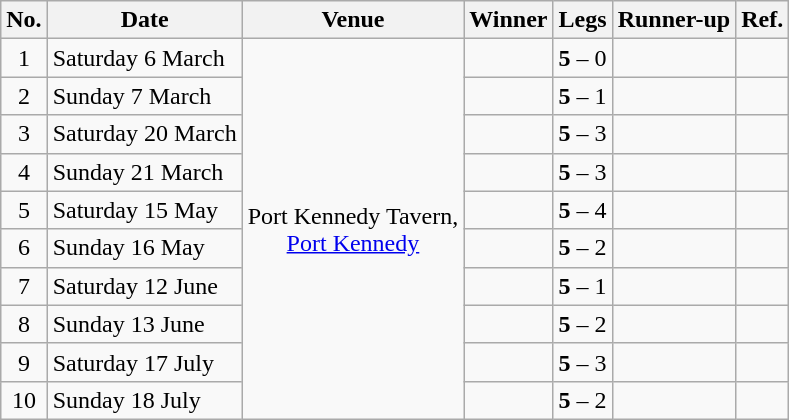<table class="wikitable">
<tr>
<th>No.</th>
<th>Date</th>
<th>Venue</th>
<th>Winner</th>
<th>Legs</th>
<th>Runner-up</th>
<th>Ref.</th>
</tr>
<tr>
<td align=center>1</td>
<td align=left>Saturday 6 March</td>
<td align="center" rowspan="10">Port Kennedy Tavern,<br>  <a href='#'>Port Kennedy</a></td>
<td align="right"></td>
<td align="center"><strong>5</strong> – 0</td>
<td></td>
<td align="center"></td>
</tr>
<tr>
<td align=center>2</td>
<td align=left>Sunday 7 March</td>
<td align="right"></td>
<td align="center"><strong>5</strong> – 1</td>
<td></td>
<td align="center"></td>
</tr>
<tr>
<td align=center>3</td>
<td align=left>Saturday 20 March</td>
<td align="right"></td>
<td align="center"><strong>5</strong> – 3</td>
<td></td>
<td align="center"></td>
</tr>
<tr>
<td align=center>4</td>
<td align=left>Sunday 21 March</td>
<td align="right"></td>
<td align="center"><strong>5</strong> – 3</td>
<td></td>
<td align="center"></td>
</tr>
<tr>
<td align=center>5</td>
<td align=left>Saturday 15 May</td>
<td align="right"></td>
<td align="center"><strong>5</strong> – 4</td>
<td></td>
<td align="center"></td>
</tr>
<tr>
<td align=center>6</td>
<td align=left>Sunday 16 May</td>
<td align="right"></td>
<td align="center"><strong>5</strong> – 2</td>
<td></td>
<td align="center"></td>
</tr>
<tr>
<td align=center>7</td>
<td align=left>Saturday 12 June</td>
<td align="right"></td>
<td align="center"><strong>5</strong> – 1</td>
<td></td>
<td align="center"></td>
</tr>
<tr>
<td align=center>8</td>
<td align=left>Sunday 13 June</td>
<td align="right"></td>
<td align="center"><strong>5</strong> – 2</td>
<td></td>
<td align="center"></td>
</tr>
<tr>
<td align=center>9</td>
<td align=left>Saturday 17 July</td>
<td align="right"></td>
<td align="center"><strong>5</strong> – 3</td>
<td></td>
<td align="center"></td>
</tr>
<tr>
<td align=center>10</td>
<td align=left>Sunday 18 July</td>
<td align="right"></td>
<td align="center"><strong>5</strong> – 2</td>
<td></td>
<td align="center"></td>
</tr>
</table>
